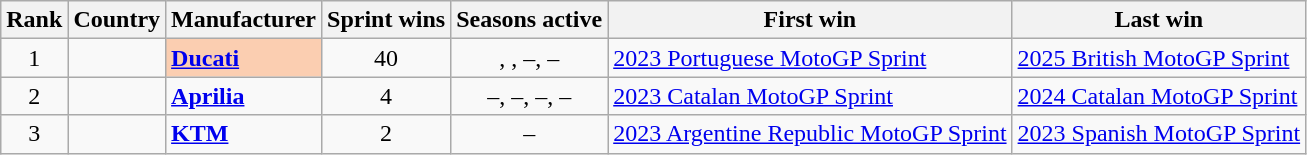<table class="sortable plainrowheaders wikitable">
<tr>
<th scope=col>Rank</th>
<th scope=col>Country</th>
<th scope=col>Manufacturer</th>
<th scope=col>Sprint wins</th>
<th scope=col>Seasons active</th>
<th scope=col>First win</th>
<th scope=col>Last win</th>
</tr>
<tr>
<td align="center">1</td>
<td></td>
<td style=background:#FBCEB1;><strong><a href='#'>Ducati</a></strong></td>
<td align=center>40</td>
<td align=center>, , –, –</td>
<td data-sort-value="202301"><a href='#'>2023 Portuguese MotoGP Sprint</a></td>
<td data-sort-value="202505"><a href='#'>2025 British MotoGP Sprint</a></td>
</tr>
<tr>
<td align="center">2</td>
<td></td>
<td><strong><a href='#'>Aprilia</a></strong></td>
<td align=center>4</td>
<td align=center>–, –, –, –</td>
<td data-sort-value="202311"><a href='#'>2023 Catalan MotoGP Sprint</a></td>
<td data-sort-value="202406"><a href='#'>2024 Catalan MotoGP Sprint</a></td>
</tr>
<tr>
<td align="center">3</td>
<td></td>
<td><strong><a href='#'>KTM</a></strong></td>
<td align=center>2</td>
<td align=center>–</td>
<td data-sort-value="202302"><a href='#'>2023 Argentine Republic MotoGP Sprint</a></td>
<td data-sort-value="202304"><a href='#'>2023 Spanish MotoGP Sprint</a></td>
</tr>
</table>
